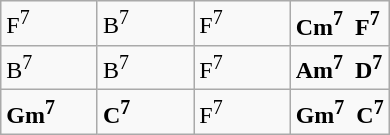<table class="wikitable" style="text-align:left; width:260px;">
<tr>
<td width="25%">F<sup>7</sup></td>
<td width="25%">B<sup>7</sup></td>
<td width="25%">F<sup>7</sup></td>
<td width="25%"><strong>Cm<sup>7</sup>  F<sup>7</sup></strong></td>
</tr>
<tr>
<td>B<sup>7</sup></td>
<td>B<sup>7</sup></td>
<td>F<sup>7</sup></td>
<td><strong>Am<sup>7</sup>  D<sup>7</sup></strong></td>
</tr>
<tr>
<td><strong>Gm<sup>7</sup></strong></td>
<td><strong>C<sup>7</sup></strong></td>
<td>F<sup>7</sup></td>
<td><strong>Gm<sup>7</sup>  C<sup>7</sup></strong></td>
</tr>
</table>
